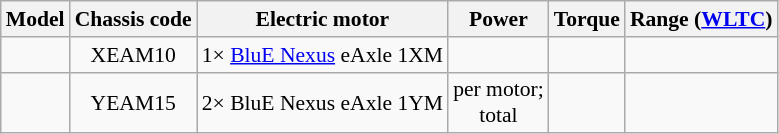<table class="wikitable" style="text-align:center; font-size:90%;">
<tr>
<th>Model</th>
<th>Chassis code</th>
<th>Electric motor</th>
<th>Power</th>
<th>Torque</th>
<th>Range (<a href='#'>WLTC</a>)</th>
</tr>
<tr>
<td></td>
<td>XEAM10</td>
<td>1× <a href='#'>BluE Nexus</a> eAxle 1XM</td>
<td></td>
<td></td>
<td></td>
</tr>
<tr>
<td></td>
<td>YEAM15</td>
<td>2× BluE Nexus eAxle 1YM</td>
<td> per motor;<br>  total</td>
<td></td>
<td></td>
</tr>
</table>
